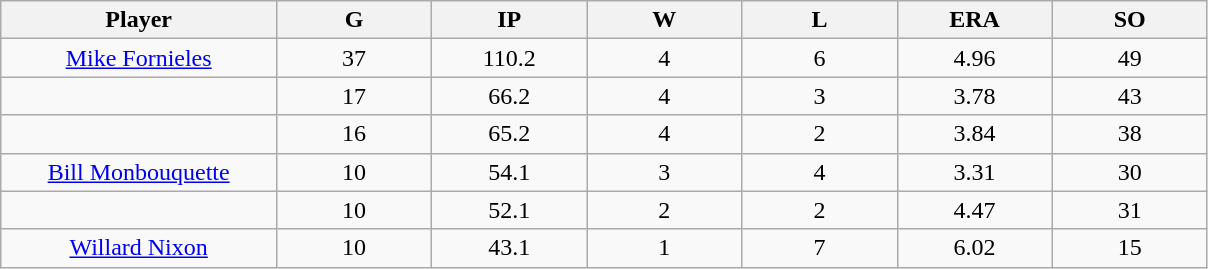<table class="wikitable sortable">
<tr>
<th bgcolor="#DDDDFF" width="16%">Player</th>
<th bgcolor="#DDDDFF" width="9%">G</th>
<th bgcolor="#DDDDFF" width="9%">IP</th>
<th bgcolor="#DDDDFF" width="9%">W</th>
<th bgcolor="#DDDDFF" width="9%">L</th>
<th bgcolor="#DDDDFF" width="9%">ERA</th>
<th bgcolor="#DDDDFF" width="9%">SO</th>
</tr>
<tr align="center">
<td><a href='#'>Mike Fornieles</a></td>
<td>37</td>
<td>110.2</td>
<td>4</td>
<td>6</td>
<td>4.96</td>
<td>49</td>
</tr>
<tr align="center">
<td></td>
<td>17</td>
<td>66.2</td>
<td>4</td>
<td>3</td>
<td>3.78</td>
<td>43</td>
</tr>
<tr align="center">
<td></td>
<td>16</td>
<td>65.2</td>
<td>4</td>
<td>2</td>
<td>3.84</td>
<td>38</td>
</tr>
<tr align="center">
<td><a href='#'>Bill Monbouquette</a></td>
<td>10</td>
<td>54.1</td>
<td>3</td>
<td>4</td>
<td>3.31</td>
<td>30</td>
</tr>
<tr align="center">
<td></td>
<td>10</td>
<td>52.1</td>
<td>2</td>
<td>2</td>
<td>4.47</td>
<td>31</td>
</tr>
<tr align="center">
<td><a href='#'>Willard Nixon</a></td>
<td>10</td>
<td>43.1</td>
<td>1</td>
<td>7</td>
<td>6.02</td>
<td>15</td>
</tr>
</table>
